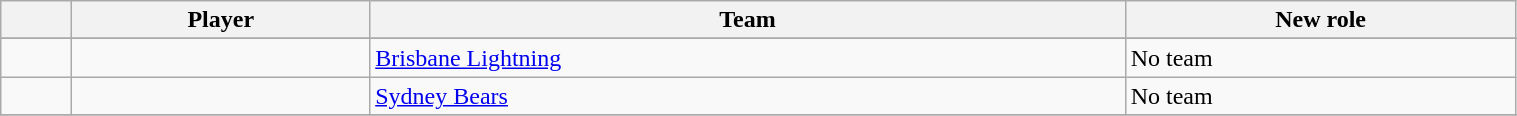<table class="sortable wikitable" width=80% font-size=90%>
<tr>
<th width=40></th>
<th>Player</th>
<th>Team</th>
<th>New role</th>
</tr>
<tr>
</tr>
<tr>
<td align="center"></td>
<td></td>
<td><a href='#'>Brisbane Lightning</a></td>
<td>No team</td>
</tr>
<tr>
<td align="center"></td>
<td></td>
<td><a href='#'>Sydney Bears</a></td>
<td>No team</td>
</tr>
<tr>
</tr>
</table>
